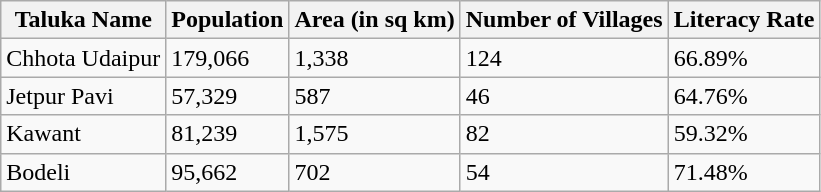<table class="wikitable">
<tr>
<th>Taluka Name</th>
<th>Population</th>
<th>Area (in sq km)</th>
<th>Number of Villages</th>
<th>Literacy Rate</th>
</tr>
<tr>
<td>Chhota Udaipur</td>
<td>179,066</td>
<td>1,338</td>
<td>124</td>
<td>66.89%</td>
</tr>
<tr>
<td>Jetpur Pavi</td>
<td>57,329</td>
<td>587</td>
<td>46</td>
<td>64.76%</td>
</tr>
<tr>
<td>Kawant</td>
<td>81,239</td>
<td>1,575</td>
<td>82</td>
<td>59.32%</td>
</tr>
<tr>
<td>Bodeli</td>
<td>95,662</td>
<td>702</td>
<td>54</td>
<td>71.48%</td>
</tr>
</table>
